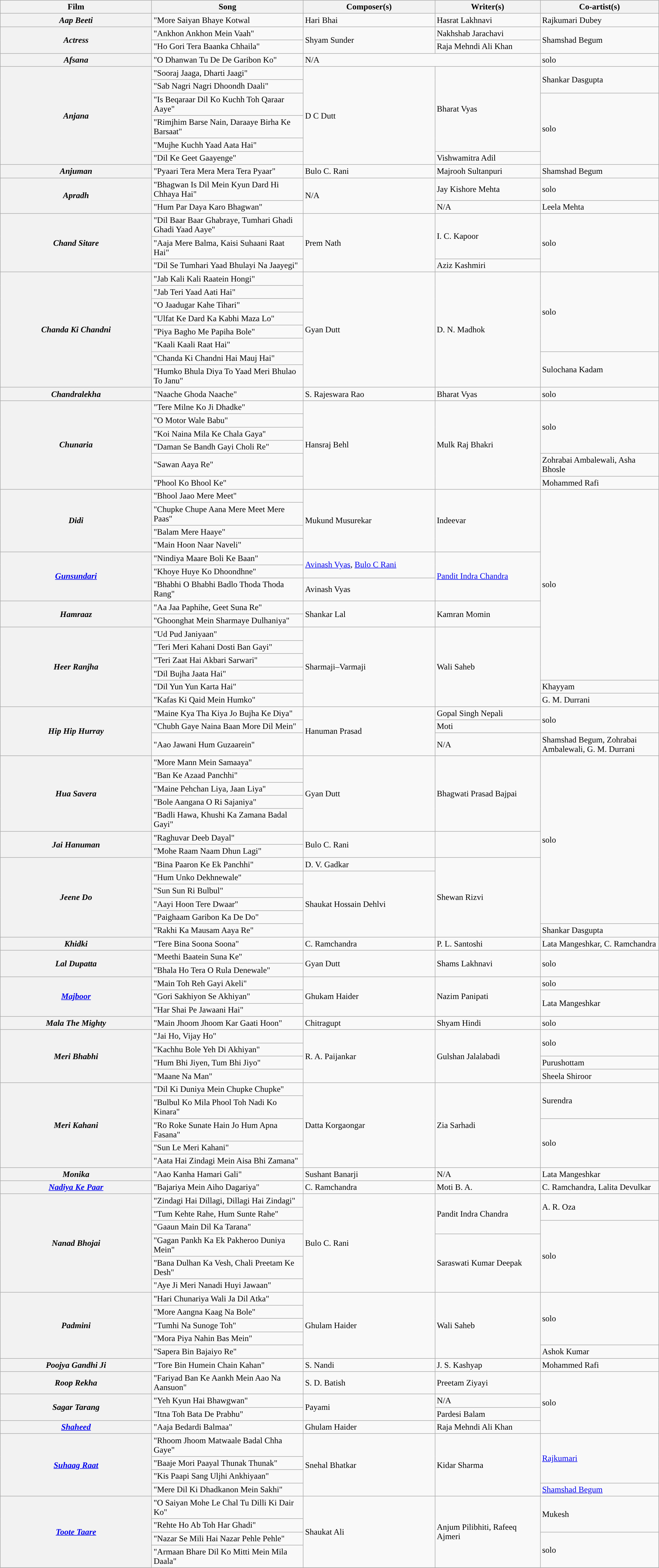<table class="wikitable plainrowheaders" width="100%" textcolor:#000;">
<tr style="background:#b0e0e66;">
<th scope="col" width=23%><strong>Film</strong></th>
<th scope="col" width=23%><strong>Song</strong></th>
<th scope="col" width=20%><strong>Composer(s)</strong></th>
<th scope="col" width=16%><strong>Writer(s)</strong></th>
<th scope="col" width=18%><strong>Co-artist(s)</strong></th>
</tr>
<tr>
<th><em>Aap Beeti</em></th>
<td>"More Saiyan Bhaye Kotwal</td>
<td>Hari Bhai</td>
<td>Hasrat Lakhnavi</td>
<td>Rajkumari Dubey</td>
</tr>
<tr>
<th rowspan=2><em>Actress</em></th>
<td>"Ankhon Ankhon Mein Vaah"</td>
<td rowspan=2>Shyam Sunder</td>
<td>Nakhshab Jarachavi</td>
<td rowspan=2>Shamshad Begum</td>
</tr>
<tr>
<td>"Ho Gori Tera Baanka Chhaila"</td>
<td>Raja Mehndi Ali Khan</td>
</tr>
<tr>
<th><em>Afsana</em></th>
<td>"O Dhanwan Tu De De Garibon Ko"</td>
<td colspan=2>N/A</td>
<td>solo</td>
</tr>
<tr>
<th rowspan=6><em>Anjana</em></th>
<td>"Sooraj Jaaga, Dharti Jaagi"</td>
<td rowspan=6>D C Dutt</td>
<td rowspan=5>Bharat Vyas</td>
<td rowspan=2>Shankar Dasgupta</td>
</tr>
<tr>
<td>"Sab Nagri Nagri Dhoondh Daali"</td>
</tr>
<tr>
<td>"Is Beqaraar Dil Ko Kuchh Toh Qaraar Aaye"</td>
<td rowspan=4>solo</td>
</tr>
<tr>
<td>"Rimjhim Barse Nain, Daraaye Birha Ke Barsaat"</td>
</tr>
<tr>
<td>"Mujhe Kuchh Yaad Aata Hai"</td>
</tr>
<tr>
<td>"Dil Ke Geet Gaayenge"</td>
<td>Vishwamitra Adil</td>
</tr>
<tr>
<th><em>Anjuman</em></th>
<td>"Pyaari Tera Mera Mera Tera Pyaar"</td>
<td>Bulo C. Rani</td>
<td>Majrooh Sultanpuri</td>
<td>Shamshad Begum</td>
</tr>
<tr>
<th Rowspan=2><em>Apradh</em></th>
<td>"Bhagwan Is Dil Mein Kyun Dard Hi Chhaya Hai"</td>
<td rowspan=2>N/A</td>
<td>Jay Kishore Mehta</td>
<td>solo</td>
</tr>
<tr>
<td>"Hum Par Daya Karo Bhagwan"</td>
<td>N/A</td>
<td>Leela Mehta</td>
</tr>
<tr>
<th Rowspan=3><em>Chand Sitare</em></th>
<td>"Dil Baar Baar Ghabraye, Tumhari Ghadi Ghadi Yaad Aaye"</td>
<td rowspan=3>Prem Nath</td>
<td rowspan=2>I. C. Kapoor</td>
<td rowspan=3>solo</td>
</tr>
<tr>
<td>"Aaja Mere Balma, Kaisi Suhaani Raat Hai"</td>
</tr>
<tr>
<td>"Dil Se Tumhari Yaad Bhulayi Na Jaayegi"</td>
<td>Aziz Kashmiri</td>
</tr>
<tr>
<th Rowspan=8><em>Chanda Ki Chandni</em></th>
<td>"Jab Kali Kali Raatein Hongi"</td>
<td rowspan=8>Gyan Dutt</td>
<td rowspan=8>D. N. Madhok</td>
<td rowspan=6>solo</td>
</tr>
<tr>
<td>"Jab Teri Yaad Aati Hai"</td>
</tr>
<tr>
<td>"O Jaadugar Kahe Tihari"</td>
</tr>
<tr>
<td>"Ulfat Ke Dard Ka Kabhi Maza Lo"</td>
</tr>
<tr>
<td>"Piya Bagho Me Papiha Bole"</td>
</tr>
<tr>
<td>"Kaali Kaali Raat Hai"</td>
</tr>
<tr>
<td>"Chanda Ki Chandni Hai Mauj Hai"</td>
<td rowspan=2>Sulochana Kadam</td>
</tr>
<tr>
<td>"Humko Bhula Diya To Yaad Meri Bhulao To Janu"</td>
</tr>
<tr>
<th><em>Chandralekha</em></th>
<td>"Naache Ghoda Naache"</td>
<td>S. Rajeswara Rao</td>
<td>Bharat Vyas</td>
<td>solo</td>
</tr>
<tr>
<th Rowspan=6><em>Chunaria</em></th>
<td>"Tere Milne Ko Ji Dhadke"</td>
<td rowspan=6>Hansraj Behl</td>
<td rowspan=6>Mulk Raj Bhakri</td>
<td rowspan=4>solo</td>
</tr>
<tr>
<td>"O Motor Wale Babu"</td>
</tr>
<tr>
<td>"Koi Naina Mila Ke Chala Gaya"</td>
</tr>
<tr>
<td>"Daman Se Bandh Gayi Choli Re"</td>
</tr>
<tr>
<td>"Sawan Aaya Re"</td>
<td>Zohrabai Ambalewali, Asha Bhosle</td>
</tr>
<tr>
<td>"Phool Ko Bhool Ke"</td>
<td>Mohammed Rafi</td>
</tr>
<tr>
<th rowspan=4><em>Didi</em></th>
<td>"Bhool Jaao Mere Meet"</td>
<td rowspan=4>Mukund Musurekar</td>
<td rowspan=4>Indeevar</td>
<td rowspan=13>solo</td>
</tr>
<tr>
<td>"Chupke Chupe Aana Mere Meet Mere Paas"</td>
</tr>
<tr>
<td>"Balam Mere Haaye"</td>
</tr>
<tr>
<td>"Main Hoon Naar Naveli"</td>
</tr>
<tr>
<th rowspan=3><em><a href='#'>Gunsundari</a></em></th>
<td>"Nindiya Maare Boli Ke Baan"</td>
<td Rowspan=2><a href='#'>Avinash Vyas</a>, <a href='#'>Bulo C Rani</a></td>
<td rowspan=3><a href='#'>Pandit Indra Chandra</a></td>
</tr>
<tr>
<td>"Khoye Huye Ko Dhoondhne"</td>
</tr>
<tr>
<td>"Bhabhi O Bhabhi Badlo Thoda Thoda Rang"</td>
<td>Avinash Vyas</td>
</tr>
<tr>
<th rowspan=2><em>Hamraaz</em></th>
<td>"Aa Jaa Paphihe, Geet Suna Re"</td>
<td rowspan=2>Shankar Lal</td>
<td rowspan=2>Kamran Momin</td>
</tr>
<tr>
<td>"Ghoonghat Mein Sharmaye Dulhaniya"</td>
</tr>
<tr>
<th Rowspan=6><em>Heer Ranjha</em></th>
<td>"Ud Pud Janiyaan"</td>
<td rowspan=6>Sharmaji–Varmaji</td>
<td rowspan=6>Wali Saheb</td>
</tr>
<tr>
<td>"Teri Meri Kahani Dosti Ban Gayi"</td>
</tr>
<tr>
<td>"Teri Zaat Hai Akbari Sarwari"</td>
</tr>
<tr>
<td>"Dil Bujha Jaata Hai"</td>
</tr>
<tr>
<td>"Dil Yun Yun Karta Hai"</td>
<td>Khayyam</td>
</tr>
<tr>
<td>"Kafas Ki Qaid Mein Humko"</td>
<td>G. M. Durrani</td>
</tr>
<tr>
<th Rowspan=3><em>Hip Hip Hurray</em></th>
<td>"Maine Kya Tha Kiya Jo Bujha Ke Diya"</td>
<td rowspan=3>Hanuman Prasad</td>
<td>Gopal Singh Nepali</td>
<td rowspan=2>solo</td>
</tr>
<tr>
<td>"Chubh Gaye Naina Baan More Dil Mein"</td>
<td>Moti</td>
</tr>
<tr>
<td>"Aao Jawani Hum Guzaarein"</td>
<td>N/A</td>
<td>Shamshad Begum, Zohrabai Ambalewali, G. M. Durrani</td>
</tr>
<tr>
<th rowspan=5><em>Hua Savera</em></th>
<td>"More Mann Mein Samaaya"</td>
<td rowspan=5>Gyan Dutt</td>
<td rowspan=5>Bhagwati Prasad Bajpai</td>
<td Rowspan=12>solo</td>
</tr>
<tr>
<td>"Ban Ke Azaad Panchhi"</td>
</tr>
<tr>
<td>"Maine Pehchan Liya, Jaan Liya"</td>
</tr>
<tr>
<td>"Bole Aangana O Ri Sajaniya"</td>
</tr>
<tr>
<td>"Badli Hawa, Khushi Ka Zamana Badal Gayi"</td>
</tr>
<tr>
<th Rowspan=2><em>Jai Hanuman</em></th>
<td>"Raghuvar Deeb Dayal"</td>
<td rowspan=2>Bulo C. Rani</td>
</tr>
<tr>
<td>"Mohe Raam Naam Dhun Lagi"</td>
</tr>
<tr>
<th Rowspan=6><em>Jeene Do</em></th>
<td>"Bina Paaron Ke Ek Panchhi"</td>
<td>D. V. Gadkar</td>
<td rowspan=6>Shewan Rizvi</td>
</tr>
<tr>
<td>"Hum Unko Dekhnewale"</td>
<td rowspan=5>Shaukat Hossain Dehlvi</td>
</tr>
<tr>
<td>"Sun Sun Ri Bulbul"</td>
</tr>
<tr>
<td>"Aayi Hoon Tere Dwaar"</td>
</tr>
<tr>
<td>"Paighaam Garibon Ka De Do"</td>
</tr>
<tr>
<td>"Rakhi Ka Mausam Aaya Re"</td>
<td>Shankar Dasgupta</td>
</tr>
<tr>
<th><em>Khidki</em></th>
<td>"Tere Bina Soona Soona"</td>
<td>C. Ramchandra</td>
<td>P. L. Santoshi</td>
<td>Lata Mangeshkar, C. Ramchandra</td>
</tr>
<tr>
<th Rowspan=2><em>Lal Dupatta</em></th>
<td>"Meethi Baatein Suna Ke"</td>
<td rowspan=2>Gyan Dutt</td>
<td rowspan=2>Shams Lakhnavi</td>
<td rowspan=2>solo</td>
</tr>
<tr>
<td>"Bhala Ho Tera O Rula Denewale"</td>
</tr>
<tr>
<th Rowspan=3><em><a href='#'>Majboor</a></em></th>
<td>"Main Toh Reh Gayi Akeli"</td>
<td rowspan=3>Ghukam Haider</td>
<td rowspan=3>Nazim Panipati</td>
<td>solo</td>
</tr>
<tr>
<td>"Gori Sakhiyon Se Akhiyan"</td>
<td rowspan=2>Lata Mangeshkar</td>
</tr>
<tr>
<td>"Har Shai Pe Jawaani Hai"</td>
</tr>
<tr>
<th><em>Mala The Mighty</em></th>
<td>"Main Jhoom Jhoom Kar Gaati Hoon"</td>
<td>Chitragupt</td>
<td>Shyam Hindi</td>
<td>solo</td>
</tr>
<tr>
<th Rowspan=4><em>Meri Bhabhi</em></th>
<td>"Jai Ho, Vijay Ho"</td>
<td rowspan=4>R. A. Paijankar</td>
<td rowspan=4>Gulshan Jalalabadi</td>
<td rowspan=2>solo</td>
</tr>
<tr>
<td>"Kachhu Bole Yeh Di Akhiyan"</td>
</tr>
<tr>
<td>"Hum Bhi Jiyen, Tum Bhi Jiyo"</td>
<td>Purushottam</td>
</tr>
<tr>
<td>"Maane Na Man"</td>
<td>Sheela Shiroor</td>
</tr>
<tr>
<th rowspan=5><em>Meri Kahani</em></th>
<td>"Dil Ki Duniya Mein Chupke Chupke"</td>
<td rowspan=5>Datta Korgaongar</td>
<td rowspan=5>Zia Sarhadi</td>
<td rowspan=2>Surendra</td>
</tr>
<tr>
<td>"Bulbul Ko Mila Phool Toh Nadi Ko Kinara"</td>
</tr>
<tr>
<td>"Ro Roke Sunate Hain Jo Hum Apna Fasana"</td>
<td rowspan=3>solo</td>
</tr>
<tr>
<td>"Sun Le Meri Kahani"</td>
</tr>
<tr>
<td>"Aata Hai Zindagi Mein Aisa Bhi Zamana"</td>
</tr>
<tr>
<th><em>Monika</em></th>
<td>"Aao Kanha Hamari Gali"</td>
<td>Sushant Banarji</td>
<td>N/A</td>
<td>Lata Mangeshkar</td>
</tr>
<tr>
<th><em><a href='#'>Nadiya Ke Paar</a></em></th>
<td>"Bajariya Mein Aiho Dagariya"</td>
<td>C. Ramchandra</td>
<td>Moti B. A.</td>
<td>C. Ramchandra,  Lalita Devulkar</td>
</tr>
<tr>
<th rowspan=6><em>Nanad Bhojai</em></th>
<td>"Zindagi Hai Dillagi, Dillagi Hai Zindagi"</td>
<td rowspan=6>Bulo C. Rani</td>
<td rowspan=3>Pandit Indra Chandra</td>
<td rowspan=2>A. R. Oza</td>
</tr>
<tr>
<td>"Tum Kehte Rahe, Hum Sunte Rahe"</td>
</tr>
<tr>
<td>"Gaaun Main Dil Ka Tarana"</td>
<td rowspan=4>solo</td>
</tr>
<tr>
<td>"Gagan Pankh Ka Ek Pakheroo Duniya Mein"</td>
<td rowspan=3>Saraswati Kumar Deepak</td>
</tr>
<tr>
<td>"Bana Dulhan Ka Vesh, Chali Preetam Ke Desh"</td>
</tr>
<tr>
<td>"Aye Ji Meri Nanadi Huyi Jawaan"</td>
</tr>
<tr>
<th Rowspan=5><em>Padmini</em></th>
<td>"Hari Chunariya Wali Ja Dil Atka"</td>
<td rowspan=5>Ghulam Haider</td>
<td rowspan=5>Wali Saheb</td>
<td rowspan=4>solo</td>
</tr>
<tr>
<td>"More Aangna Kaag Na Bole"</td>
</tr>
<tr>
<td>"Tumhi Na Sunoge Toh"</td>
</tr>
<tr>
<td>"Mora Piya Nahin Bas Mein"</td>
</tr>
<tr>
<td>"Sapera Bin Bajaiyo Re"</td>
<td>Ashok Kumar</td>
</tr>
<tr>
<th Rowspan=1><em>Poojya Gandhi Ji</em></th>
<td>"Tore Bin Humein Chain Kahan"</td>
<td>S. Nandi</td>
<td>J. S. Kashyap</td>
<td>Mohammed Rafi</td>
</tr>
<tr>
<th><em>Roop Rekha</em></th>
<td>"Fariyad Ban Ke Aankh Mein Aao Na Aansuon"</td>
<td>S. D. Batish</td>
<td>Preetam Ziyayi</td>
<td Rowspan=4>solo</td>
</tr>
<tr>
<th Rowspan=2><em>Sagar Tarang</em></th>
<td>"Yeh Kyun Hai Bhawgwan"</td>
<td Rowspan=2>Payami</td>
<td>N/A</td>
</tr>
<tr>
<td>"Itna Toh Bata De Prabhu"</td>
<td>Pardesi Balam</td>
</tr>
<tr>
<th><em><a href='#'>Shaheed</a></em></th>
<td>"Aaja Bedardi Balmaa"</td>
<td>Ghulam Haider</td>
<td>Raja Mehndi Ali Khan</td>
</tr>
<tr>
<th Rowspan=4><em><a href='#'>Suhaag Raat</a></em></th>
<td>"Rhoom Jhoom Matwaale Badal Chha Gaye"</td>
<td rowspan=4>Snehal Bhatkar</td>
<td rowspan=4>Kidar Sharma</td>
<td rowspan=3><a href='#'>Rajkumari</a></td>
</tr>
<tr>
<td>"Baaje Mori Paayal Thunak Thunak"</td>
</tr>
<tr>
<td>"Kis Paapi Sang Uljhi Ankhiyaan"</td>
</tr>
<tr>
<td>"Mere Dil Ki Dhadkanon Mein Sakhi"</td>
<td><a href='#'>Shamshad Begum</a></td>
</tr>
<tr>
<th Rowspan=4><em><a href='#'>Toote Taare</a></em></th>
<td>"O Saiyan Mohe Le Chal Tu Dilli Ki Dair Ko"</td>
<td rowspan=4>Shaukat Ali</td>
<td rowspan=4>Anjum Pilibhiti, Rafeeq Ajmeri</td>
<td rowspan=2>Mukesh</td>
</tr>
<tr>
<td>"Rehte Ho Ab Toh Har Ghadi"</td>
</tr>
<tr>
<td>"Nazar Se Mili Hai Nazar Pehle Pehle"</td>
<td rowspan=2>solo</td>
</tr>
<tr>
<td>"Armaan Bhare Dil Ko Mitti Mein Mila Daala"</td>
</tr>
<tr>
</tr>
</table>
